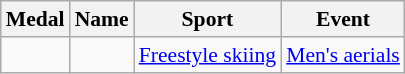<table class="wikitable sortable" style="font-size:90%">
<tr>
<th>Medal</th>
<th>Name</th>
<th>Sport</th>
<th>Event</th>
</tr>
<tr>
<td></td>
<td></td>
<td><a href='#'>Freestyle skiing</a></td>
<td><a href='#'>Men's aerials</a></td>
</tr>
</table>
